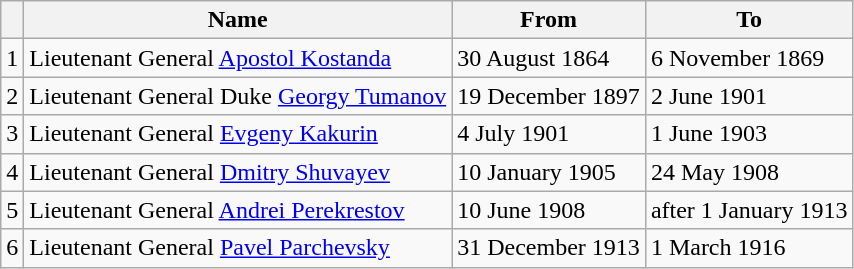<table class=wikitable>
<tr>
<th></th>
<th>Name</th>
<th>From</th>
<th>To</th>
</tr>
<tr>
<td>1</td>
<td>Lieutenant General <a href='#'>Apostol Kostanda</a></td>
<td>30 August 1864</td>
<td>6 November 1869</td>
</tr>
<tr>
<td>2</td>
<td>Lieutenant General Duke <a href='#'>Georgy Tumanov</a></td>
<td>19 December 1897</td>
<td>2 June 1901</td>
</tr>
<tr>
<td>3</td>
<td>Lieutenant General <a href='#'>Evgeny Kakurin</a></td>
<td>4 July 1901</td>
<td>1 June 1903</td>
</tr>
<tr>
<td>4</td>
<td>Lieutenant General <a href='#'>Dmitry Shuvayev</a></td>
<td>10 January 1905</td>
<td>24 May 1908</td>
</tr>
<tr>
<td>5</td>
<td>Lieutenant General <a href='#'>Andrei Perekrestov</a></td>
<td>10 June 1908</td>
<td>after 1 January 1913</td>
</tr>
<tr>
<td>6</td>
<td>Lieutenant General <a href='#'>Pavel Parchevsky</a></td>
<td>31 December 1913</td>
<td>1 March 1916</td>
</tr>
</table>
